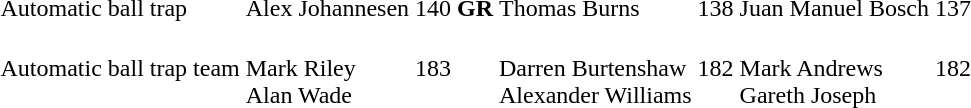<table>
<tr>
<td>Automatic ball trap</td>
<td>Alex Johannesen<br></td>
<td>140 <strong>GR</strong></td>
<td>Thomas Burns<br></td>
<td>138</td>
<td>Juan Manuel Bosch<br></td>
<td>137</td>
</tr>
<tr>
<td>Automatic ball trap team</td>
<td><br>Mark Riley<br>Alan Wade</td>
<td>183</td>
<td><br>Darren Burtenshaw<br>Alexander Williams</td>
<td>182</td>
<td><br>Mark Andrews<br>Gareth Joseph</td>
<td>182</td>
</tr>
</table>
